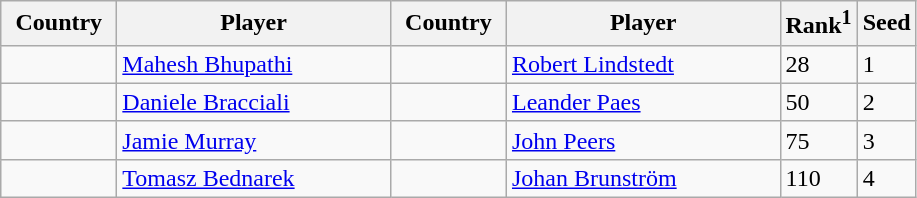<table class="sortable wikitable">
<tr>
<th width="70">Country</th>
<th width="175">Player</th>
<th width="70">Country</th>
<th width="175">Player</th>
<th>Rank<sup>1</sup></th>
<th>Seed</th>
</tr>
<tr>
<td></td>
<td><a href='#'>Mahesh Bhupathi</a></td>
<td></td>
<td><a href='#'>Robert Lindstedt</a></td>
<td>28</td>
<td>1</td>
</tr>
<tr>
<td></td>
<td><a href='#'>Daniele Bracciali</a></td>
<td></td>
<td><a href='#'>Leander Paes</a></td>
<td>50</td>
<td>2</td>
</tr>
<tr>
<td></td>
<td><a href='#'>Jamie Murray</a></td>
<td></td>
<td><a href='#'>John Peers</a></td>
<td>75</td>
<td>3</td>
</tr>
<tr>
<td></td>
<td><a href='#'>Tomasz Bednarek</a></td>
<td></td>
<td><a href='#'>Johan Brunström</a></td>
<td>110</td>
<td>4</td>
</tr>
</table>
